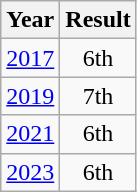<table class="wikitable" style="text-align:center">
<tr>
<th>Year</th>
<th>Result</th>
</tr>
<tr>
<td><a href='#'>2017</a></td>
<td>6th</td>
</tr>
<tr>
<td><a href='#'>2019</a></td>
<td>7th</td>
</tr>
<tr>
<td><a href='#'>2021</a></td>
<td>6th</td>
</tr>
<tr>
<td><a href='#'>2023</a></td>
<td>6th</td>
</tr>
</table>
